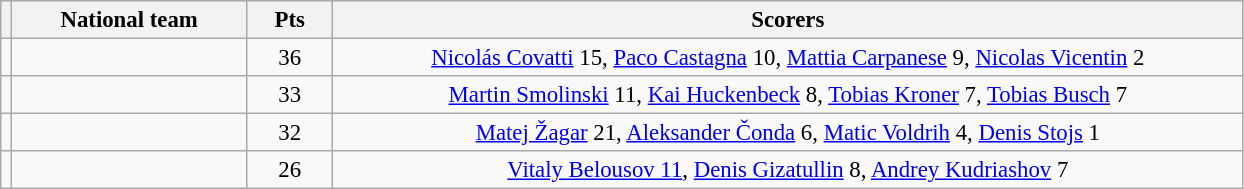<table class=wikitable style="font-size: 95%">
<tr>
<th></th>
<th width=150>National team</th>
<th width=50>Pts</th>
<th width=600>Scorers</th>
</tr>
<tr align=center >
<td></td>
<td align=left></td>
<td>36</td>
<td><a href='#'>Nicolás Covatti</a> 15, <a href='#'>Paco Castagna</a> 10, <a href='#'>Mattia Carpanese</a> 9, <a href='#'>Nicolas Vicentin</a> 2</td>
</tr>
<tr align=center>
<td></td>
<td align=left></td>
<td>33</td>
<td><a href='#'>Martin Smolinski</a> 11, <a href='#'>Kai Huckenbeck</a> 8, <a href='#'>Tobias Kroner</a> 7, <a href='#'>Tobias Busch</a> 7</td>
</tr>
<tr align=center>
<td></td>
<td align=left></td>
<td>32</td>
<td><a href='#'>Matej Žagar</a> 21, <a href='#'>Aleksander Čonda</a> 6, <a href='#'>Matic Voldrih</a> 4, <a href='#'>Denis Stojs</a> 1</td>
</tr>
<tr align=center>
<td></td>
<td align=left></td>
<td>26</td>
<td><a href='#'>Vitaly Belousov 11</a>, <a href='#'>Denis Gizatullin</a> 8, <a href='#'>Andrey Kudriashov</a> 7</td>
</tr>
</table>
